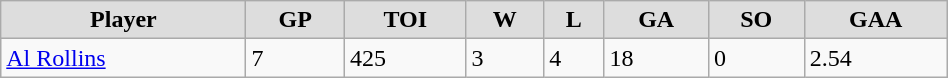<table class="wikitable" width="50%">
<tr align="center"  bgcolor="#dddddd">
<td><strong>Player</strong></td>
<td><strong>GP</strong></td>
<td><strong>TOI</strong></td>
<td><strong>W</strong></td>
<td><strong>L</strong></td>
<td><strong>GA</strong></td>
<td><strong>SO</strong></td>
<td><strong>GAA</strong></td>
</tr>
<tr>
<td><a href='#'>Al Rollins</a></td>
<td>7</td>
<td>425</td>
<td>3</td>
<td>4</td>
<td>18</td>
<td>0</td>
<td>2.54</td>
</tr>
</table>
